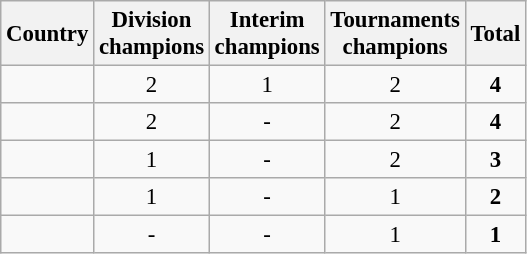<table class="wikitable sortable mw-collapsible" style="font-size:95%; align=center">
<tr>
<th>Country</th>
<th>Division<br>champions</th>
<th>Interim<br>champions</th>
<th>Tournaments<br>champions</th>
<th>Total</th>
</tr>
<tr>
<td align=left></td>
<td align=center>2</td>
<td align=center>1</td>
<td align=center>2</td>
<td align=center><strong>4</strong></td>
</tr>
<tr>
<td align=left></td>
<td align=center>2</td>
<td align=center>-</td>
<td align=center>2</td>
<td align=center><strong>4</strong></td>
</tr>
<tr>
<td align=left></td>
<td align=center>1</td>
<td align=center>-</td>
<td align=center>2</td>
<td align=center><strong>3</strong></td>
</tr>
<tr>
<td align=left></td>
<td align=center>1</td>
<td align=center>-</td>
<td align=center>1</td>
<td align=center><strong>2</strong></td>
</tr>
<tr>
<td align=left></td>
<td align=center>-</td>
<td align=center>-</td>
<td align=center>1</td>
<td align=center><strong>1</strong></td>
</tr>
</table>
